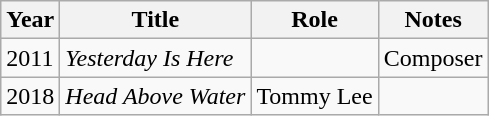<table class="wikitable sortable">
<tr>
<th>Year</th>
<th>Title</th>
<th>Role</th>
<th class="unsortable">Notes</th>
</tr>
<tr>
<td>2011</td>
<td><em>Yesterday Is Here</em></td>
<td></td>
<td>Composer</td>
</tr>
<tr>
<td>2018</td>
<td><em>Head Above Water</em></td>
<td>Tommy Lee</td>
<td></td>
</tr>
</table>
